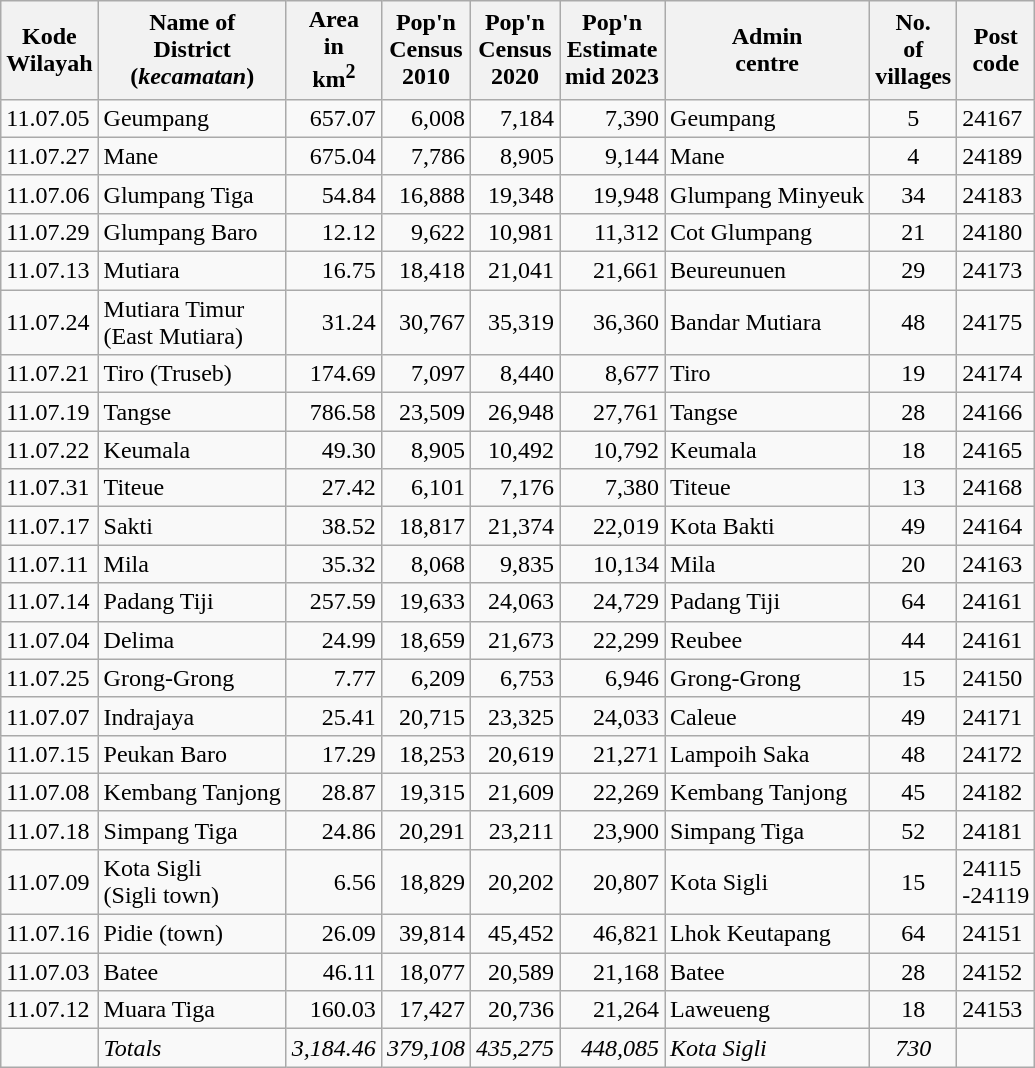<table class="sortable wikitable">
<tr>
<th>Kode<br>Wilayah</th>
<th>Name of<br>District<br>(<em>kecamatan</em>)</th>
<th>Area <br> in <br>km<sup>2</sup></th>
<th>Pop'n<br>Census<br>2010</th>
<th>Pop'n<br>Census<br>2020</th>
<th>Pop'n<br>Estimate<br>mid 2023</th>
<th>Admin <br> centre</th>
<th>No. <br>of<br>villages</th>
<th>Post<br>code</th>
</tr>
<tr>
<td>11.07.05</td>
<td>Geumpang</td>
<td align="right">657.07</td>
<td align="right">6,008</td>
<td align="right">7,184</td>
<td align="right">7,390</td>
<td>Geumpang</td>
<td align="center">5</td>
<td>24167</td>
</tr>
<tr>
<td>11.07.27</td>
<td>Mane</td>
<td align="right">675.04</td>
<td align="right">7,786</td>
<td align="right">8,905</td>
<td align="right">9,144</td>
<td>Mane</td>
<td align="center">4</td>
<td>24189</td>
</tr>
<tr>
<td>11.07.06</td>
<td>Glumpang Tiga</td>
<td align="right">54.84</td>
<td align="right">16,888</td>
<td align="right">19,348</td>
<td align="right">19,948</td>
<td>Glumpang Minyeuk</td>
<td align="center">34</td>
<td>24183</td>
</tr>
<tr>
<td>11.07.29</td>
<td>Glumpang Baro</td>
<td align="right">12.12</td>
<td align="right">9,622</td>
<td align="right">10,981</td>
<td align="right">11,312</td>
<td>Cot Glumpang</td>
<td align="center">21</td>
<td>24180</td>
</tr>
<tr>
<td>11.07.13</td>
<td>Mutiara</td>
<td align="right">16.75</td>
<td align="right">18,418</td>
<td align="right">21,041</td>
<td align="right">21,661</td>
<td>Beureunuen</td>
<td align="center">29</td>
<td>24173</td>
</tr>
<tr>
<td>11.07.24</td>
<td>Mutiara Timur <br>(East Mutiara)</td>
<td align="right">31.24</td>
<td align="right">30,767</td>
<td align="right">35,319</td>
<td align="right">36,360</td>
<td>Bandar Mutiara</td>
<td align="center">48</td>
<td>24175</td>
</tr>
<tr>
<td>11.07.21</td>
<td>Tiro (Truseb)</td>
<td align="right">174.69</td>
<td align="right">7,097</td>
<td align="right">8,440</td>
<td align="right">8,677</td>
<td>Tiro</td>
<td align="center">19</td>
<td>24174</td>
</tr>
<tr>
<td>11.07.19</td>
<td>Tangse</td>
<td align="right">786.58</td>
<td align="right">23,509</td>
<td align="right">26,948</td>
<td align="right">27,761</td>
<td>Tangse</td>
<td align="center">28</td>
<td>24166</td>
</tr>
<tr>
<td>11.07.22</td>
<td>Keumala</td>
<td align="right">49.30</td>
<td align="right">8,905</td>
<td align="right">10,492</td>
<td align="right">10,792</td>
<td>Keumala</td>
<td align="center">18</td>
<td>24165</td>
</tr>
<tr>
<td>11.07.31</td>
<td>Titeue</td>
<td align="right">27.42</td>
<td align="right">6,101</td>
<td align="right">7,176</td>
<td align="right">7,380</td>
<td>Titeue</td>
<td align="center">13</td>
<td>24168</td>
</tr>
<tr>
<td>11.07.17</td>
<td>Sakti</td>
<td align="right">38.52</td>
<td align="right">18,817</td>
<td align="right">21,374</td>
<td align="right">22,019</td>
<td>Kota Bakti</td>
<td align="center">49</td>
<td>24164</td>
</tr>
<tr>
<td>11.07.11</td>
<td>Mila</td>
<td align="right">35.32</td>
<td align="right">8,068</td>
<td align="right">9,835</td>
<td align="right">10,134</td>
<td>Mila</td>
<td align="center">20</td>
<td>24163</td>
</tr>
<tr>
<td>11.07.14</td>
<td>Padang Tiji</td>
<td align="right">257.59</td>
<td align="right">19,633</td>
<td align="right">24,063</td>
<td align="right">24,729</td>
<td>Padang Tiji</td>
<td align="center">64</td>
<td>24161</td>
</tr>
<tr>
<td>11.07.04</td>
<td>Delima</td>
<td align="right">24.99</td>
<td align="right">18,659</td>
<td align="right">21,673</td>
<td align="right">22,299</td>
<td>Reubee</td>
<td align="center">44</td>
<td>24161</td>
</tr>
<tr>
<td>11.07.25</td>
<td>Grong-Grong</td>
<td align="right">7.77</td>
<td align="right">6,209</td>
<td align="right">6,753</td>
<td align="right">6,946</td>
<td>Grong-Grong</td>
<td align="center">15</td>
<td>24150</td>
</tr>
<tr>
<td>11.07.07</td>
<td>Indrajaya</td>
<td align="right">25.41</td>
<td align="right">20,715</td>
<td align="right">23,325</td>
<td align="right">24,033</td>
<td>Caleue</td>
<td align="center">49</td>
<td>24171</td>
</tr>
<tr>
<td>11.07.15</td>
<td>Peukan Baro</td>
<td align="right">17.29</td>
<td align="right">18,253</td>
<td align="right">20,619</td>
<td align="right">21,271</td>
<td>Lampoih Saka</td>
<td align="center">48</td>
<td>24172</td>
</tr>
<tr>
<td>11.07.08</td>
<td>Kembang Tanjong</td>
<td align="right">28.87</td>
<td align="right">19,315</td>
<td align="right">21,609</td>
<td align="right">22,269</td>
<td>Kembang Tanjong</td>
<td align="center">45</td>
<td>24182</td>
</tr>
<tr>
<td>11.07.18</td>
<td>Simpang Tiga</td>
<td align="right">24.86</td>
<td align="right">20,291</td>
<td align="right">23,211</td>
<td align="right">23,900</td>
<td>Simpang Tiga</td>
<td align="center">52</td>
<td>24181</td>
</tr>
<tr>
<td>11.07.09</td>
<td>Kota Sigli <br> (Sigli town)</td>
<td align="right">6.56</td>
<td align="right">18,829</td>
<td align="right">20,202</td>
<td align="right">20,807</td>
<td>Kota Sigli</td>
<td align="center">15</td>
<td>24115<br>-24119</td>
</tr>
<tr>
<td>11.07.16</td>
<td>Pidie (town)</td>
<td align="right">26.09</td>
<td align="right">39,814</td>
<td align="right">45,452</td>
<td align="right">46,821</td>
<td>Lhok Keutapang</td>
<td align="center">64</td>
<td>24151</td>
</tr>
<tr>
<td>11.07.03</td>
<td>Batee</td>
<td align="right">46.11</td>
<td align="right">18,077</td>
<td align="right">20,589</td>
<td align="right">21,168</td>
<td>Batee</td>
<td align="center">28</td>
<td>24152</td>
</tr>
<tr>
<td>11.07.12</td>
<td>Muara Tiga</td>
<td align="right">160.03</td>
<td align="right">17,427</td>
<td align="right">20,736</td>
<td align="right">21,264</td>
<td>Laweueng</td>
<td align="center">18</td>
<td>24153</td>
</tr>
<tr>
<td></td>
<td><em>Totals</em></td>
<td align="right"><em>3,184.46</em></td>
<td align="right"><em>379,108</em></td>
<td align="right"><em>435,275</em></td>
<td align="right"><em>448,085</em></td>
<td><em>Kota Sigli</em></td>
<td align="center"><em>730</em></td>
<td></td>
</tr>
</table>
